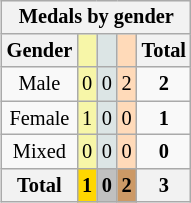<table class=wikitable style=font-size:85%;float:right;text-align:center>
<tr>
<th colspan=5>Medals by gender</th>
</tr>
<tr>
<th>Gender</th>
<td bgcolor=F7F6A8></td>
<td bgcolor=DCE5E5></td>
<td bgcolor=FFDAB9></td>
<th>Total</th>
</tr>
<tr>
<td>Male</td>
<td bgcolor=F7F6A8>0</td>
<td bgcolor=DCE5E5>0</td>
<td bgcolor=FFDAB9>2</td>
<td><strong>2</strong></td>
</tr>
<tr>
<td>Female</td>
<td bgcolor=F7F6A8>1</td>
<td bgcolor=DCE5E5>0</td>
<td bgcolor=FFDAB9>0</td>
<td><strong>1</strong></td>
</tr>
<tr>
<td>Mixed</td>
<td bgcolor=F7F6A8>0</td>
<td bgcolor=DCE5E5>0</td>
<td bgcolor=FFDAB9>0</td>
<td><strong>0</strong></td>
</tr>
<tr>
<th>Total</th>
<th style=background:gold>1</th>
<th style=background:silver>0</th>
<th style=background:#c96>2</th>
<th>3</th>
</tr>
</table>
